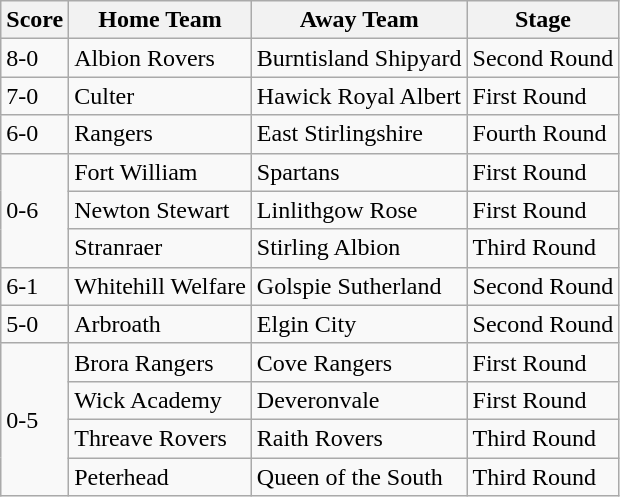<table class="wikitable">
<tr>
<th>Score</th>
<th>Home Team</th>
<th>Away Team</th>
<th>Stage</th>
</tr>
<tr>
<td>8-0</td>
<td>Albion Rovers</td>
<td>Burntisland Shipyard</td>
<td>Second Round</td>
</tr>
<tr>
<td>7-0</td>
<td>Culter</td>
<td>Hawick Royal Albert</td>
<td>First Round</td>
</tr>
<tr>
<td>6-0</td>
<td>Rangers</td>
<td>East Stirlingshire</td>
<td>Fourth Round</td>
</tr>
<tr>
<td rowspan="3">0-6</td>
<td>Fort William</td>
<td>Spartans</td>
<td>First Round</td>
</tr>
<tr>
<td>Newton Stewart</td>
<td>Linlithgow Rose</td>
<td>First Round</td>
</tr>
<tr>
<td>Stranraer</td>
<td>Stirling Albion</td>
<td>Third Round</td>
</tr>
<tr>
<td>6-1</td>
<td>Whitehill Welfare</td>
<td>Golspie Sutherland</td>
<td>Second Round</td>
</tr>
<tr>
<td>5-0</td>
<td>Arbroath</td>
<td>Elgin City</td>
<td>Second Round</td>
</tr>
<tr>
<td rowspan="4">0-5</td>
<td>Brora Rangers</td>
<td>Cove Rangers</td>
<td>First Round</td>
</tr>
<tr>
<td>Wick Academy</td>
<td>Deveronvale</td>
<td>First Round</td>
</tr>
<tr>
<td>Threave Rovers</td>
<td>Raith Rovers</td>
<td>Third Round</td>
</tr>
<tr>
<td>Peterhead</td>
<td>Queen of the South</td>
<td>Third Round</td>
</tr>
</table>
